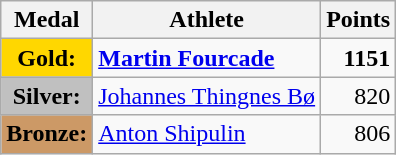<table class="wikitable">
<tr>
<th>Medal</th>
<th>Athlete</th>
<th>Points</th>
</tr>
<tr>
<td style="text-align:center;background-color:gold;"><strong>Gold:</strong></td>
<td> <strong><a href='#'>Martin Fourcade</a></strong></td>
<td align="right"><strong>1151</strong></td>
</tr>
<tr>
<td style="text-align:center;background-color:silver;"><strong>Silver:</strong></td>
<td> <a href='#'>Johannes Thingnes Bø</a></td>
<td align="right">820</td>
</tr>
<tr>
<td style="text-align:center;background-color:#CC9966;"><strong>Bronze:</strong></td>
<td> <a href='#'>Anton Shipulin</a></td>
<td align="right">806</td>
</tr>
</table>
